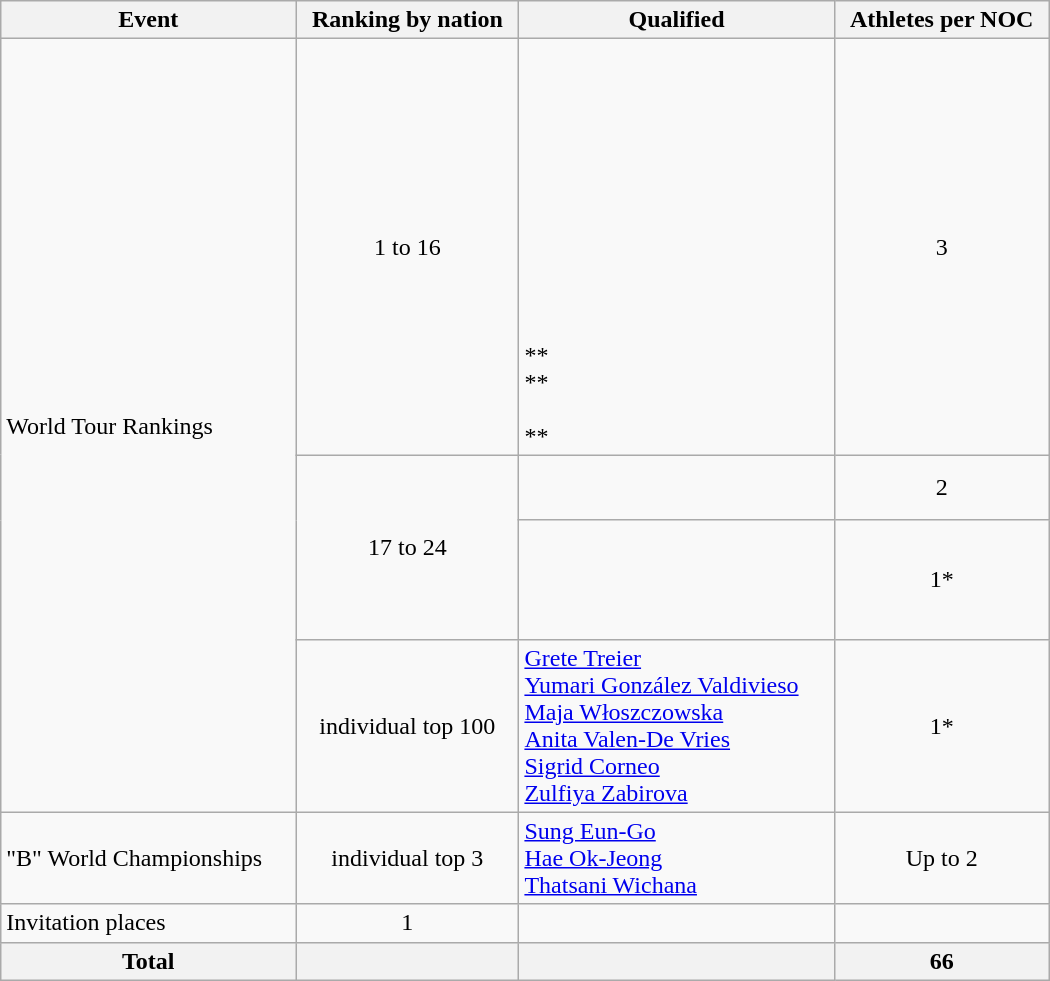<table class="wikitable" width=700 style="text-align:center">
<tr>
<th>Event</th>
<th>Ranking by nation</th>
<th>Qualified</th>
<th>Athletes per NOC</th>
</tr>
<tr>
<td rowspan="4" align="left">World Tour Rankings</td>
<td>1 to 16</td>
<td align="left"><br><br><br><br><br><br><br><br><br><br><br>**<br>**<br><br>**<br></td>
<td>3</td>
</tr>
<tr>
<td rowspan="2">17 to 24</td>
<td align="left"><br><br></td>
<td>2</td>
</tr>
<tr>
<td align="left"><br><br><br><br></td>
<td>1*</td>
</tr>
<tr>
<td>individual top 100</td>
<td align="left"> <a href='#'>Grete Treier</a><br> <a href='#'>Yumari González Valdivieso</a><br> <a href='#'>Maja Włoszczowska</a><br> <a href='#'>Anita Valen-De Vries</a><br> <a href='#'>Sigrid Corneo</a><br> <a href='#'>Zulfiya Zabirova</a></td>
<td>1*</td>
</tr>
<tr>
<td align="left">"B" World Championships</td>
<td>individual top 3</td>
<td align="left"> <a href='#'>Sung Eun-Go</a><br> <a href='#'>Hae Ok-Jeong</a><br> <a href='#'>Thatsani Wichana</a></td>
<td>Up to 2</td>
</tr>
<tr>
<td align="left">Invitation places</td>
<td>1</td>
<td align="left"></td>
<td></td>
</tr>
<tr>
<th>Total</th>
<th></th>
<th></th>
<th>66</th>
</tr>
</table>
